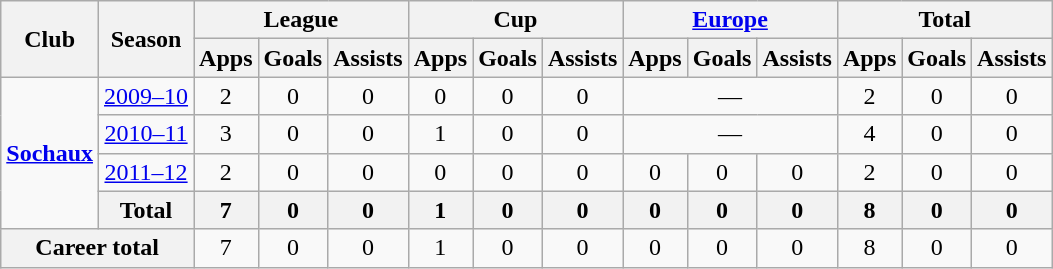<table class="wikitable" style="font-size:100%; text-align: center;">
<tr>
<th rowspan="2">Club</th>
<th rowspan="2">Season</th>
<th colspan="3">League</th>
<th colspan="3">Cup</th>
<th colspan="3"><a href='#'>Europe</a></th>
<th colspan="3">Total</th>
</tr>
<tr>
<th>Apps</th>
<th>Goals</th>
<th>Assists</th>
<th>Apps</th>
<th>Goals</th>
<th>Assists</th>
<th>Apps</th>
<th>Goals</th>
<th>Assists</th>
<th>Apps</th>
<th>Goals</th>
<th>Assists</th>
</tr>
<tr>
<td rowspan="4" valign="center"><strong><a href='#'>Sochaux</a></strong></td>
<td><a href='#'>2009–10</a></td>
<td>2</td>
<td>0</td>
<td>0</td>
<td>0</td>
<td>0</td>
<td>0</td>
<td colspan=3>—</td>
<td>2</td>
<td>0</td>
<td>0</td>
</tr>
<tr>
<td><a href='#'>2010–11</a></td>
<td>3</td>
<td>0</td>
<td>0</td>
<td>1</td>
<td>0</td>
<td>0</td>
<td colspan=3>—</td>
<td>4</td>
<td>0</td>
<td>0</td>
</tr>
<tr>
<td><a href='#'>2011–12</a></td>
<td>2</td>
<td>0</td>
<td>0</td>
<td>0</td>
<td>0</td>
<td>0</td>
<td>0</td>
<td>0</td>
<td>0</td>
<td>2</td>
<td>0</td>
<td>0</td>
</tr>
<tr>
<th colspan="1">Total</th>
<th>7</th>
<th>0</th>
<th>0</th>
<th>1</th>
<th>0</th>
<th>0</th>
<th>0</th>
<th>0</th>
<th>0</th>
<th>8</th>
<th>0</th>
<th>0</th>
</tr>
<tr>
<th colspan="2">Career total</th>
<td>7</td>
<td>0</td>
<td>0</td>
<td>1</td>
<td>0</td>
<td>0</td>
<td>0</td>
<td>0</td>
<td>0</td>
<td>8</td>
<td>0</td>
<td>0</td>
</tr>
</table>
